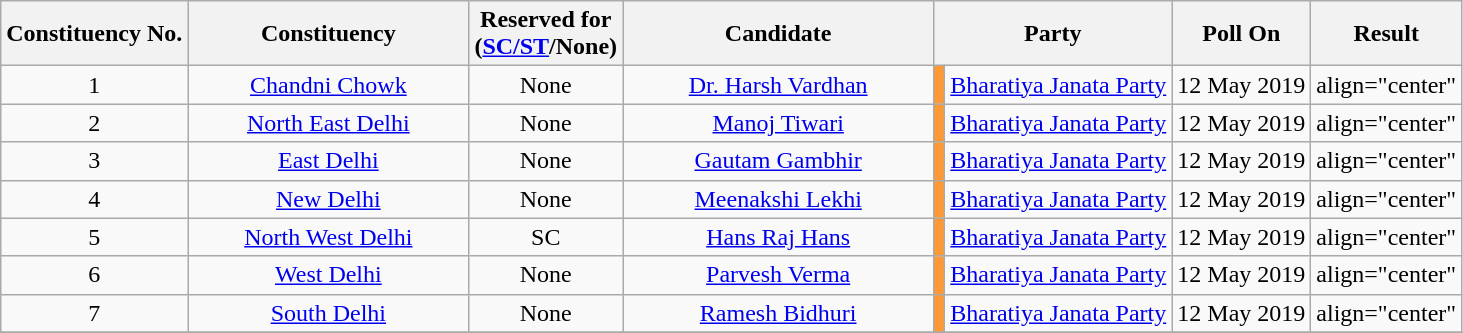<table class="wikitable sortable" style="text-align:center;">
<tr>
<th>Constituency No.</th>
<th style="width:180px;">Constituency</th>
<th>Reserved for<br>(<a href='#'>SC/ST</a>/None)</th>
<th style="width:200px;">Candidate</th>
<th colspan="2">Party</th>
<th>Poll On</th>
<th>Result</th>
</tr>
<tr>
<td align="center">1</td>
<td><a href='#'>Chandni Chowk</a></td>
<td align="center">None</td>
<td><a href='#'>Dr. Harsh Vardhan</a></td>
<td bgcolor=#FF9933></td>
<td><a href='#'>Bharatiya Janata Party</a></td>
<td align="center">12 May 2019</td>
<td>align="center" </td>
</tr>
<tr>
<td align="center">2</td>
<td><a href='#'>North East Delhi</a></td>
<td align="center">None</td>
<td><a href='#'>Manoj Tiwari</a></td>
<td bgcolor=#FF9933></td>
<td><a href='#'>Bharatiya Janata Party</a></td>
<td align="center">12 May 2019</td>
<td>align="center" </td>
</tr>
<tr>
<td align="center">3</td>
<td><a href='#'>East Delhi</a></td>
<td align="center">None</td>
<td><a href='#'>Gautam Gambhir</a></td>
<td bgcolor=#FF9933></td>
<td><a href='#'>Bharatiya Janata Party</a></td>
<td align="center">12 May 2019</td>
<td>align="center" </td>
</tr>
<tr>
<td align="center">4</td>
<td><a href='#'>New Delhi</a></td>
<td align="center">None</td>
<td><a href='#'>Meenakshi Lekhi</a></td>
<td bgcolor=#FF9933></td>
<td><a href='#'>Bharatiya Janata Party</a></td>
<td align="center">12 May 2019</td>
<td>align="center" </td>
</tr>
<tr>
<td align="center">5</td>
<td><a href='#'>North West Delhi</a></td>
<td align="center">SC</td>
<td><a href='#'>Hans Raj Hans</a></td>
<td bgcolor=#FF9933></td>
<td><a href='#'>Bharatiya Janata Party</a></td>
<td align="center">12 May 2019</td>
<td>align="center" </td>
</tr>
<tr>
<td align="center">6</td>
<td><a href='#'>West Delhi</a></td>
<td align="center">None</td>
<td><a href='#'>Parvesh Verma</a></td>
<td bgcolor=#FF9933></td>
<td><a href='#'>Bharatiya Janata Party</a></td>
<td align="center">12 May 2019</td>
<td>align="center" </td>
</tr>
<tr>
<td align="center">7</td>
<td><a href='#'>South Delhi</a></td>
<td align="center">None</td>
<td><a href='#'>Ramesh Bidhuri</a></td>
<td bgcolor=#FF9933></td>
<td><a href='#'>Bharatiya Janata Party</a></td>
<td align="center">12 May 2019</td>
<td>align="center" </td>
</tr>
<tr>
</tr>
</table>
